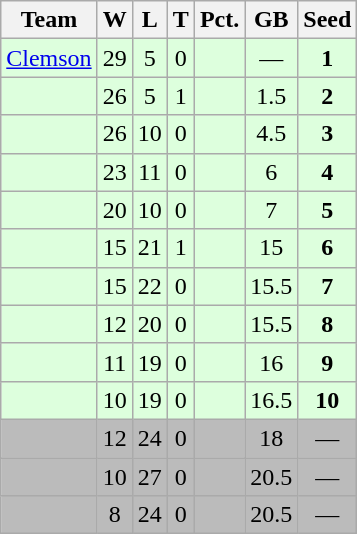<table class=wikitable style="text-align:center;">
<tr>
<th>Team</th>
<th>W</th>
<th>L</th>
<th>T</th>
<th>Pct.</th>
<th>GB</th>
<th>Seed</th>
</tr>
<tr bgcolor=ddffdd>
<td><a href='#'>Clemson</a></td>
<td>29</td>
<td>5</td>
<td>0</td>
<td></td>
<td>—</td>
<td><strong>1</strong></td>
</tr>
<tr bgcolor=ddffdd>
<td></td>
<td>26</td>
<td>5</td>
<td>1</td>
<td></td>
<td>1.5</td>
<td><strong>2</strong></td>
</tr>
<tr bgcolor=ddffdd>
<td></td>
<td>26</td>
<td>10</td>
<td>0</td>
<td></td>
<td>4.5</td>
<td><strong>3</strong></td>
</tr>
<tr bgcolor=ddffdd>
<td></td>
<td>23</td>
<td>11</td>
<td>0</td>
<td></td>
<td>6</td>
<td><strong>4</strong></td>
</tr>
<tr bgcolor=ddffdd>
<td></td>
<td>20</td>
<td>10</td>
<td>0</td>
<td></td>
<td>7</td>
<td><strong>5</strong></td>
</tr>
<tr bgcolor=ddffdd>
<td></td>
<td>15</td>
<td>21</td>
<td>1</td>
<td></td>
<td>15</td>
<td><strong>6</strong></td>
</tr>
<tr bgcolor=ddffdd>
<td></td>
<td>15</td>
<td>22</td>
<td>0</td>
<td></td>
<td>15.5</td>
<td><strong>7</strong></td>
</tr>
<tr bgcolor=ddffdd>
<td></td>
<td>12</td>
<td>20</td>
<td>0</td>
<td></td>
<td>15.5</td>
<td><strong>8</strong></td>
</tr>
<tr bgcolor=ddffdd>
<td></td>
<td>11</td>
<td>19</td>
<td>0</td>
<td></td>
<td>16</td>
<td><strong>9</strong></td>
</tr>
<tr bgcolor=ddffdd>
<td></td>
<td>10</td>
<td>19</td>
<td>0</td>
<td></td>
<td>16.5</td>
<td><strong>10</strong></td>
</tr>
<tr bgcolor=bbbbbb>
<td></td>
<td>12</td>
<td>24</td>
<td>0</td>
<td></td>
<td>18</td>
<td>—</td>
</tr>
<tr bgcolor=bbbbbb>
<td></td>
<td>10</td>
<td>27</td>
<td>0</td>
<td></td>
<td>20.5</td>
<td>—</td>
</tr>
<tr bgcolor=bbbbbb>
<td></td>
<td>8</td>
<td>24</td>
<td>0</td>
<td></td>
<td>20.5</td>
<td>—</td>
</tr>
</table>
